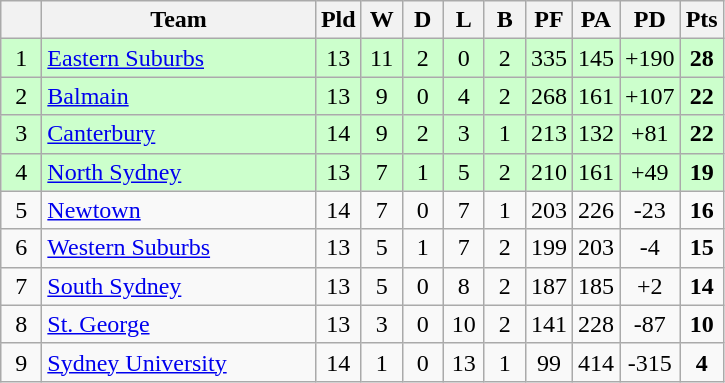<table class="wikitable" style="text-align:center;">
<tr>
<th width=20 abbr="Position"></th>
<th width=175>Team</th>
<th width=20 abbr="Played">Pld</th>
<th width=20 abbr="Won">W</th>
<th width=20 abbr="Drawn">D</th>
<th width=20 abbr="Lost">L</th>
<th width=20 abbr="Bye">B</th>
<th width=20 abbr="Points for">PF</th>
<th width=20 abbr="Points against">PA</th>
<th width=20 abbr="Points difference">PD</th>
<th width=20 abbr="Points">Pts</th>
</tr>
<tr style="background: #ccffcc;">
<td>1</td>
<td style="text-align:left;"> <a href='#'>Eastern Suburbs</a></td>
<td>13</td>
<td>11</td>
<td>2</td>
<td>0</td>
<td>2</td>
<td>335</td>
<td>145</td>
<td>+190</td>
<td><strong>28</strong></td>
</tr>
<tr style="background: #ccffcc;">
<td>2</td>
<td style="text-align:left;"> <a href='#'>Balmain</a></td>
<td>13</td>
<td>9</td>
<td>0</td>
<td>4</td>
<td>2</td>
<td>268</td>
<td>161</td>
<td>+107</td>
<td><strong>22</strong></td>
</tr>
<tr style="background: #ccffcc;">
<td>3</td>
<td style="text-align:left;"> <a href='#'>Canterbury</a></td>
<td>14</td>
<td>9</td>
<td>2</td>
<td>3</td>
<td>1</td>
<td>213</td>
<td>132</td>
<td>+81</td>
<td><strong>22</strong></td>
</tr>
<tr style="background: #ccffcc;">
<td>4</td>
<td style="text-align:left;"> <a href='#'>North Sydney</a></td>
<td>13</td>
<td>7</td>
<td>1</td>
<td>5</td>
<td>2</td>
<td>210</td>
<td>161</td>
<td>+49</td>
<td><strong>19</strong></td>
</tr>
<tr>
<td>5</td>
<td style="text-align:left;"> <a href='#'>Newtown</a></td>
<td>14</td>
<td>7</td>
<td>0</td>
<td>7</td>
<td>1</td>
<td>203</td>
<td>226</td>
<td>-23</td>
<td><strong>16</strong></td>
</tr>
<tr>
<td>6</td>
<td style="text-align:left;"> <a href='#'>Western Suburbs</a></td>
<td>13</td>
<td>5</td>
<td>1</td>
<td>7</td>
<td>2</td>
<td>199</td>
<td>203</td>
<td>-4</td>
<td><strong>15</strong></td>
</tr>
<tr>
<td>7</td>
<td style="text-align:left;"> <a href='#'>South Sydney</a></td>
<td>13</td>
<td>5</td>
<td>0</td>
<td>8</td>
<td>2</td>
<td>187</td>
<td>185</td>
<td>+2</td>
<td><strong>14</strong></td>
</tr>
<tr>
<td>8</td>
<td style="text-align:left;"> <a href='#'>St. George</a></td>
<td>13</td>
<td>3</td>
<td>0</td>
<td>10</td>
<td>2</td>
<td>141</td>
<td>228</td>
<td>-87</td>
<td><strong>10</strong></td>
</tr>
<tr>
<td>9</td>
<td style="text-align:left;"> <a href='#'>Sydney University</a></td>
<td>14</td>
<td>1</td>
<td>0</td>
<td>13</td>
<td>1</td>
<td>99</td>
<td>414</td>
<td>-315</td>
<td><strong>4</strong></td>
</tr>
</table>
